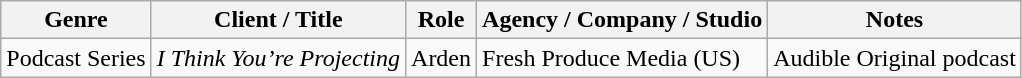<table class="wikitable">
<tr>
<th>Genre</th>
<th>Client / Title</th>
<th>Role</th>
<th>Agency / Company / Studio</th>
<th>Notes</th>
</tr>
<tr>
<td>Podcast Series</td>
<td><em>I Think You’re Projecting</em></td>
<td>Arden</td>
<td>Fresh Produce Media (US)</td>
<td>Audible Original podcast</td>
</tr>
</table>
